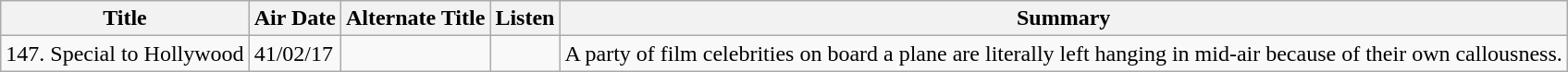<table class="wikitable">
<tr>
<th>Title</th>
<th>Air Date</th>
<th>Alternate Title</th>
<th>Listen</th>
<th>Summary</th>
</tr>
<tr>
<td>147. Special to Hollywood</td>
<td>41/02/17</td>
<td></td>
<td></td>
<td>A party of film celebrities on board a plane are literally left hanging in mid-air because of their own callousness.</td>
</tr>
</table>
